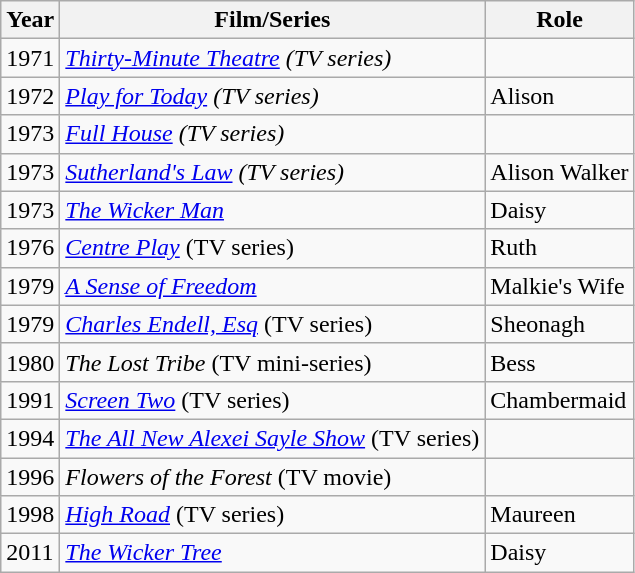<table class="wikitable">
<tr>
<th>Year</th>
<th>Film/Series</th>
<th>Role</th>
</tr>
<tr>
<td>1971</td>
<td><em><a href='#'>Thirty-Minute Theatre</a> (TV series)</em></td>
</tr>
<tr>
<td>1972</td>
<td><em><a href='#'>Play for Today</a> (TV series)</em></td>
<td>Alison</td>
</tr>
<tr>
<td>1973</td>
<td><em><a href='#'>Full House</a> (TV series)</em></td>
<td></td>
</tr>
<tr>
<td>1973</td>
<td><em><a href='#'>Sutherland's Law</a> (TV series)</em></td>
<td>Alison Walker</td>
</tr>
<tr>
<td>1973</td>
<td><em><a href='#'>The Wicker Man</a></em></td>
<td>Daisy</td>
</tr>
<tr>
<td>1976</td>
<td><em><a href='#'>Centre Play</a></em> (TV series)</td>
<td>Ruth</td>
</tr>
<tr>
<td>1979</td>
<td><em><a href='#'>A Sense of Freedom</a></em></td>
<td>Malkie's Wife</td>
</tr>
<tr>
<td>1979</td>
<td><em><a href='#'>Charles Endell, Esq</a></em> (TV series)</td>
<td>Sheonagh</td>
</tr>
<tr>
<td>1980</td>
<td><em>The Lost Tribe</em> (TV mini-series)</td>
<td>Bess</td>
</tr>
<tr>
<td>1991</td>
<td><em><a href='#'>Screen Two</a></em> (TV series)</td>
<td>Chambermaid</td>
</tr>
<tr>
<td>1994</td>
<td><em><a href='#'>The All New Alexei Sayle Show</a></em> (TV series)</td>
<td></td>
</tr>
<tr>
<td>1996</td>
<td><em>Flowers of the Forest</em> (TV movie)</td>
<td></td>
</tr>
<tr>
<td>1998</td>
<td><em><a href='#'>High Road</a></em> (TV series)</td>
<td>Maureen</td>
</tr>
<tr>
<td>2011</td>
<td><em><a href='#'>The Wicker Tree</a></em></td>
<td>Daisy</td>
</tr>
</table>
